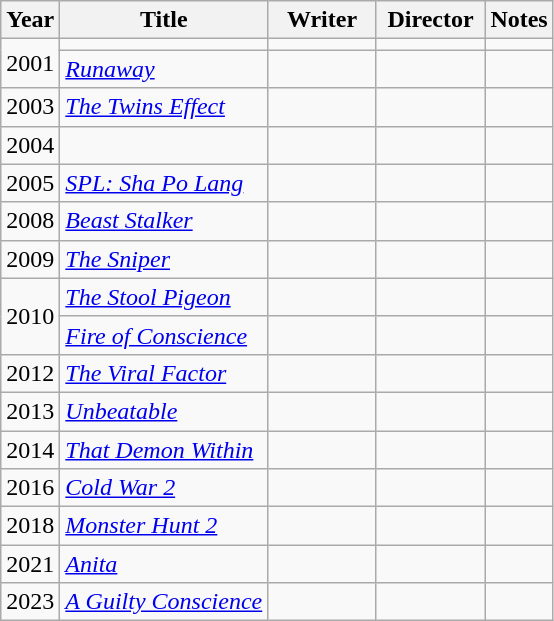<table class="wikitable">
<tr>
<th>Year</th>
<th>Title</th>
<th style="width:65px;">Writer</th>
<th style="width:65px;">Director</th>
<th>Notes</th>
</tr>
<tr>
<td rowspan="2">2001</td>
<td><em></em></td>
<td></td>
<td></td>
<td></td>
</tr>
<tr>
<td><em><a href='#'>Runaway</a></em></td>
<td></td>
<td></td>
<td></td>
</tr>
<tr>
<td>2003</td>
<td><em><a href='#'>The Twins Effect</a></em></td>
<td></td>
<td></td>
<td></td>
</tr>
<tr>
<td>2004</td>
<td><em></em></td>
<td></td>
<td></td>
<td></td>
</tr>
<tr>
<td>2005</td>
<td><em><a href='#'>SPL: Sha Po Lang</a></em></td>
<td></td>
<td></td>
<td></td>
</tr>
<tr>
<td>2008</td>
<td><em><a href='#'>Beast Stalker</a></em></td>
<td></td>
<td></td>
<td></td>
</tr>
<tr>
<td>2009</td>
<td><em><a href='#'>The Sniper</a></em></td>
<td></td>
<td></td>
<td></td>
</tr>
<tr>
<td rowspan="2">2010</td>
<td><em><a href='#'>The Stool Pigeon</a></em></td>
<td></td>
<td></td>
<td></td>
</tr>
<tr>
<td><em><a href='#'>Fire of Conscience</a></em></td>
<td></td>
<td></td>
<td></td>
</tr>
<tr>
<td>2012</td>
<td><em><a href='#'>The Viral Factor</a></em></td>
<td></td>
<td></td>
<td></td>
</tr>
<tr>
<td>2013</td>
<td><em><a href='#'>Unbeatable</a></em></td>
<td></td>
<td></td>
<td></td>
</tr>
<tr>
<td>2014</td>
<td><em><a href='#'>That Demon Within</a></em></td>
<td></td>
<td></td>
<td></td>
</tr>
<tr>
<td>2016</td>
<td><em><a href='#'>Cold War 2</a></em></td>
<td></td>
<td></td>
<td></td>
</tr>
<tr>
<td>2018</td>
<td><em><a href='#'>Monster Hunt 2</a></em></td>
<td></td>
<td></td>
<td></td>
</tr>
<tr>
<td>2021</td>
<td><em><a href='#'>Anita</a></em></td>
<td></td>
<td></td>
<td></td>
</tr>
<tr>
<td>2023</td>
<td><em><a href='#'>A Guilty Conscience</a></em></td>
<td></td>
<td></td>
<td></td>
</tr>
</table>
